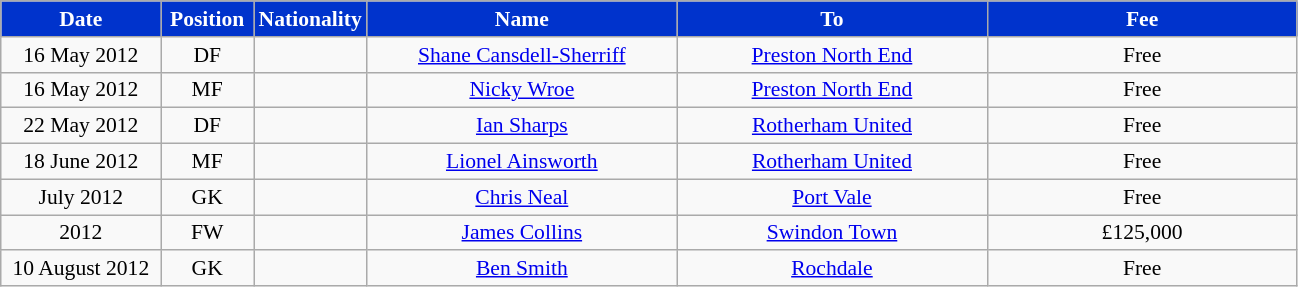<table class="wikitable"  style="text-align:center; font-size:90%; ">
<tr>
<th style="background:#03c; color:white; width:100px;">Date</th>
<th style="background:#03c; color:white; width:55px;">Position</th>
<th style="background:#03c; color:white; width:55px;">Nationality</th>
<th style="background:#03c; color:white; width:200px;">Name</th>
<th style="background:#03c; color:white; width:200px;">To</th>
<th style="background:#03c; color:white; width:200px;">Fee</th>
</tr>
<tr>
<td>16 May 2012</td>
<td>DF</td>
<td></td>
<td><a href='#'>Shane Cansdell-Sherriff</a></td>
<td><a href='#'>Preston North End</a></td>
<td>Free</td>
</tr>
<tr>
<td>16 May 2012</td>
<td>MF</td>
<td></td>
<td><a href='#'>Nicky Wroe</a></td>
<td><a href='#'>Preston North End</a></td>
<td>Free</td>
</tr>
<tr>
<td>22 May 2012</td>
<td>DF</td>
<td></td>
<td><a href='#'>Ian Sharps</a></td>
<td><a href='#'>Rotherham United</a></td>
<td>Free</td>
</tr>
<tr>
<td>18 June 2012</td>
<td>MF</td>
<td></td>
<td><a href='#'>Lionel Ainsworth</a></td>
<td><a href='#'>Rotherham United</a></td>
<td>Free</td>
</tr>
<tr>
<td>July 2012</td>
<td>GK</td>
<td></td>
<td><a href='#'>Chris Neal</a></td>
<td><a href='#'>Port Vale</a></td>
<td>Free</td>
</tr>
<tr>
<td>2012</td>
<td>FW</td>
<td></td>
<td><a href='#'>James Collins</a></td>
<td><a href='#'>Swindon Town</a></td>
<td>£125,000</td>
</tr>
<tr>
<td>10 August 2012</td>
<td>GK</td>
<td></td>
<td><a href='#'>Ben Smith</a></td>
<td><a href='#'>Rochdale</a></td>
<td>Free</td>
</tr>
</table>
